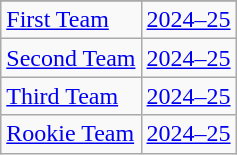<table class="wikitable">
<tr>
</tr>
<tr>
<td><a href='#'>First Team</a></td>
<td><a href='#'>2024–25</a></td>
</tr>
<tr>
<td><a href='#'>Second Team</a></td>
<td><a href='#'>2024–25</a></td>
</tr>
<tr>
<td><a href='#'>Third Team</a></td>
<td><a href='#'>2024–25</a></td>
</tr>
<tr>
<td><a href='#'>Rookie Team</a></td>
<td><a href='#'>2024–25</a></td>
</tr>
</table>
